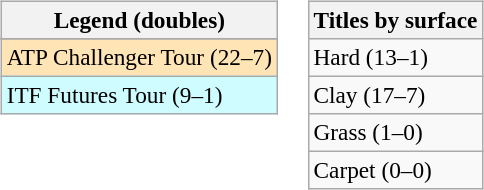<table>
<tr valign=top>
<td><br><table class=wikitable style=font-size:97%>
<tr>
<th>Legend (doubles)</th>
</tr>
<tr bgcolor=e5d1cb>
</tr>
<tr bgcolor=moccasin>
<td>ATP Challenger Tour (22–7)</td>
</tr>
<tr bgcolor=cffcff>
<td>ITF Futures Tour (9–1)</td>
</tr>
</table>
</td>
<td><br><table class=wikitable style=font-size:97%>
<tr>
<th>Titles by surface</th>
</tr>
<tr>
<td>Hard (13–1)</td>
</tr>
<tr>
<td>Clay (17–7)</td>
</tr>
<tr>
<td>Grass (1–0)</td>
</tr>
<tr>
<td>Carpet (0–0)</td>
</tr>
</table>
</td>
</tr>
</table>
